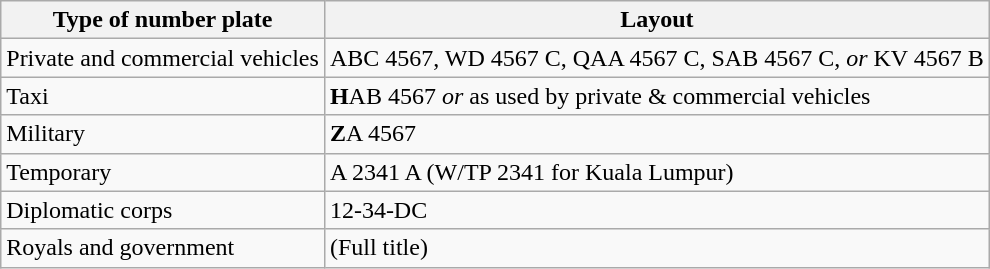<table class="wikitable">
<tr>
<th>Type of number plate</th>
<th>Layout</th>
</tr>
<tr>
<td>Private and commercial vehicles</td>
<td>ABC 4567, WD 4567 C, QAA 4567 C, SAB 4567 C, <em>or</em> KV 4567 B</td>
</tr>
<tr>
<td>Taxi</td>
<td><strong>H</strong>AB 4567 <em>or</em> as used by private & commercial vehicles</td>
</tr>
<tr>
<td>Military</td>
<td><strong>Z</strong>A 4567</td>
</tr>
<tr>
<td>Temporary</td>
<td>A 2341 A (W/TP 2341 for Kuala Lumpur)</td>
</tr>
<tr>
<td>Diplomatic corps</td>
<td>12-34-DC</td>
</tr>
<tr>
<td>Royals and government</td>
<td>(Full title)</td>
</tr>
</table>
